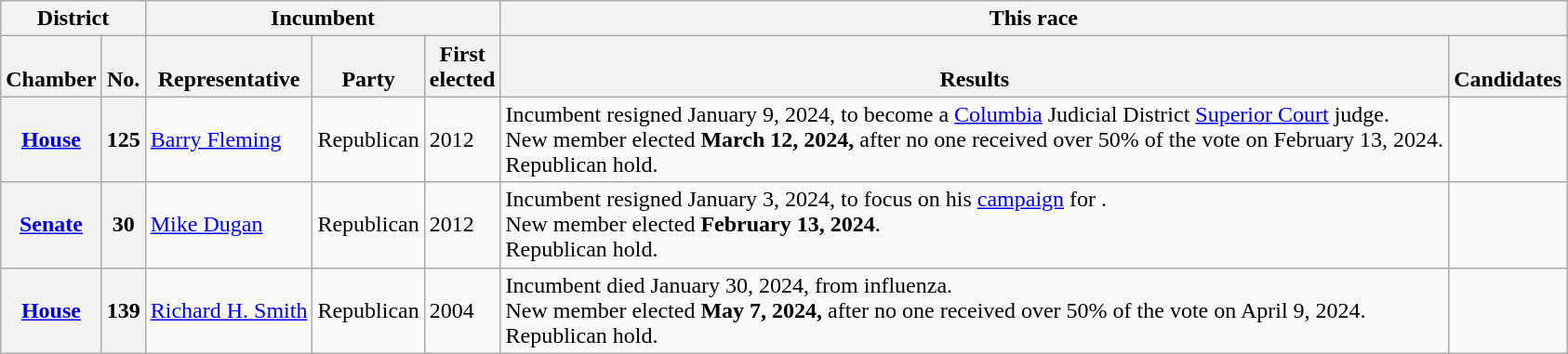<table class="wikitable sortable">
<tr valign=bottom>
<th colspan="2">District</th>
<th colspan="3">Incumbent</th>
<th colspan="2">This race</th>
</tr>
<tr valign=bottom>
<th>Chamber</th>
<th>No.</th>
<th>Representative</th>
<th>Party</th>
<th>First<br>elected</th>
<th>Results</th>
<th>Candidates</th>
</tr>
<tr>
<th><a href='#'>House</a></th>
<th>125</th>
<td><a href='#'>Barry Fleming</a></td>
<td>Republican</td>
<td>2012</td>
<td>Incumbent resigned January 9, 2024, to become a <a href='#'>Columbia</a> Judicial District <a href='#'>Superior Court</a> judge.<br>New member elected <strong>March 12, 2024,</strong> after no one received over 50% of the vote on February 13, 2024.<br>Republican hold.</td>
<td nowrap></td>
</tr>
<tr>
<th><a href='#'>Senate</a></th>
<th>30</th>
<td><a href='#'>Mike Dugan</a></td>
<td>Republican</td>
<td>2012</td>
<td>Incumbent resigned January 3, 2024, to focus on his <a href='#'>campaign</a> for .<br>New member elected <strong>February 13, 2024</strong>.<br>Republican hold.</td>
<td nowrap></td>
</tr>
<tr>
<th><a href='#'>House</a></th>
<th>139</th>
<td><a href='#'>Richard H. Smith</a></td>
<td>Republican</td>
<td>2004</td>
<td>Incumbent died January 30, 2024, from influenza.<br>New member elected <strong>May 7, 2024,</strong> after no one received over 50% of the vote on April 9, 2024.<br>Republican hold.</td>
<td nowrap></td>
</tr>
</table>
